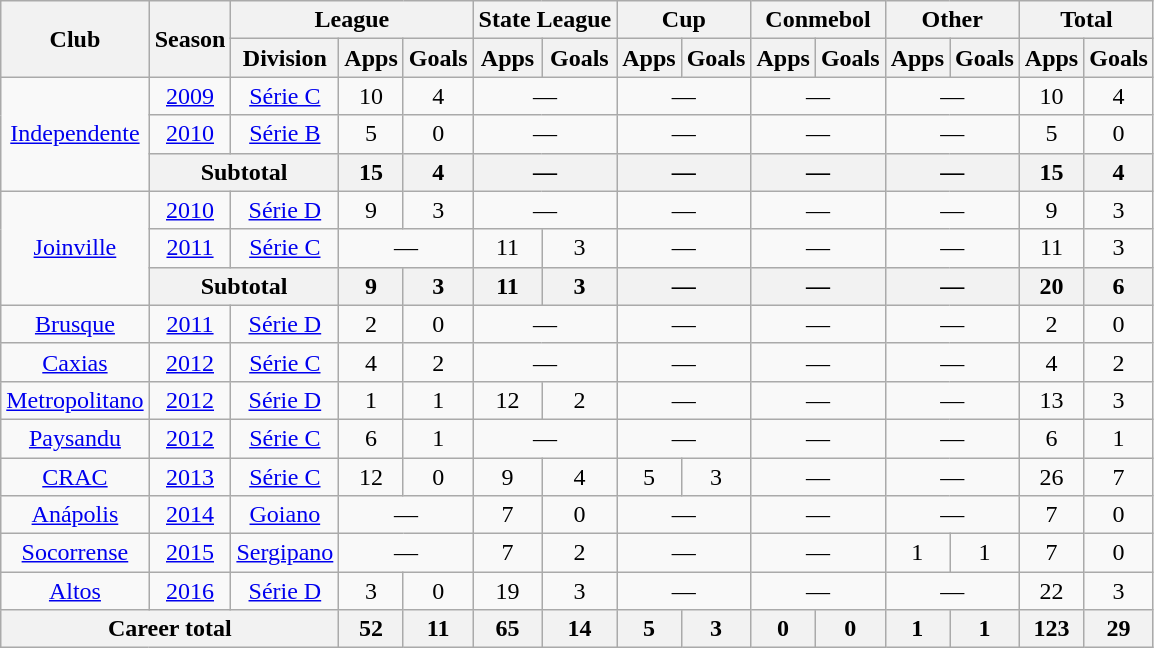<table class="wikitable" style="text-align: center;">
<tr>
<th rowspan="2">Club</th>
<th rowspan="2">Season</th>
<th colspan="3">League</th>
<th colspan="2">State League</th>
<th colspan="2">Cup</th>
<th colspan="2">Conmebol</th>
<th colspan="2">Other</th>
<th colspan="2">Total</th>
</tr>
<tr>
<th>Division</th>
<th>Apps</th>
<th>Goals</th>
<th>Apps</th>
<th>Goals</th>
<th>Apps</th>
<th>Goals</th>
<th>Apps</th>
<th>Goals</th>
<th>Apps</th>
<th>Goals</th>
<th>Apps</th>
<th>Goals</th>
</tr>
<tr>
<td rowspan=3 valign="center"><a href='#'>Independente</a></td>
<td><a href='#'>2009</a></td>
<td><a href='#'>Série C</a></td>
<td>10</td>
<td>4</td>
<td colspan="2">—</td>
<td colspan="2">—</td>
<td colspan="2">—</td>
<td colspan="2">—</td>
<td>10</td>
<td>4</td>
</tr>
<tr>
<td><a href='#'>2010</a></td>
<td><a href='#'>Série B</a></td>
<td>5</td>
<td>0</td>
<td colspan="2">—</td>
<td colspan="2">—</td>
<td colspan="2">—</td>
<td colspan="2">—</td>
<td>5</td>
<td>0</td>
</tr>
<tr>
<th colspan="2"><strong>Subtotal</strong></th>
<th>15</th>
<th>4</th>
<th colspan="2">—</th>
<th colspan="2">—</th>
<th colspan="2">—</th>
<th colspan="2">—</th>
<th>15</th>
<th>4</th>
</tr>
<tr>
<td rowspan=3 valign="center"><a href='#'>Joinville</a></td>
<td><a href='#'>2010</a></td>
<td><a href='#'>Série D</a></td>
<td>9</td>
<td>3</td>
<td colspan="2">—</td>
<td colspan="2">—</td>
<td colspan="2">—</td>
<td colspan="2">—</td>
<td>9</td>
<td>3</td>
</tr>
<tr>
<td><a href='#'>2011</a></td>
<td><a href='#'>Série C</a></td>
<td colspan="2">—</td>
<td>11</td>
<td>3</td>
<td colspan="2">—</td>
<td colspan="2">—</td>
<td colspan="2">—</td>
<td>11</td>
<td>3</td>
</tr>
<tr>
<th colspan="2"><strong>Subtotal</strong></th>
<th>9</th>
<th>3</th>
<th>11</th>
<th>3</th>
<th colspan="2">—</th>
<th colspan="2">—</th>
<th colspan="2">—</th>
<th>20</th>
<th>6</th>
</tr>
<tr>
<td valign="center"><a href='#'>Brusque</a></td>
<td><a href='#'>2011</a></td>
<td><a href='#'>Série D</a></td>
<td>2</td>
<td>0</td>
<td colspan="2">—</td>
<td colspan="2">—</td>
<td colspan="2">—</td>
<td colspan="2">—</td>
<td>2</td>
<td>0</td>
</tr>
<tr>
<td valign="center"><a href='#'>Caxias</a></td>
<td><a href='#'>2012</a></td>
<td><a href='#'>Série C</a></td>
<td>4</td>
<td>2</td>
<td colspan="2">—</td>
<td colspan="2">—</td>
<td colspan="2">—</td>
<td colspan="2">—</td>
<td>4</td>
<td>2</td>
</tr>
<tr>
<td valign="center"><a href='#'>Metropolitano</a></td>
<td><a href='#'>2012</a></td>
<td><a href='#'>Série D</a></td>
<td>1</td>
<td>1</td>
<td>12</td>
<td>2</td>
<td colspan="2">—</td>
<td colspan="2">—</td>
<td colspan="2">—</td>
<td>13</td>
<td>3</td>
</tr>
<tr>
<td valign="center"><a href='#'>Paysandu</a></td>
<td><a href='#'>2012</a></td>
<td><a href='#'>Série C</a></td>
<td>6</td>
<td>1</td>
<td colspan="2">—</td>
<td colspan="2">—</td>
<td colspan="2">—</td>
<td colspan="2">—</td>
<td>6</td>
<td>1</td>
</tr>
<tr>
<td valign="center"><a href='#'>CRAC</a></td>
<td><a href='#'>2013</a></td>
<td><a href='#'>Série C</a></td>
<td>12</td>
<td>0</td>
<td>9</td>
<td>4</td>
<td>5</td>
<td>3</td>
<td colspan="2">—</td>
<td colspan="2">—</td>
<td>26</td>
<td>7</td>
</tr>
<tr>
<td valign="center"><a href='#'>Anápolis</a></td>
<td><a href='#'>2014</a></td>
<td><a href='#'>Goiano</a></td>
<td colspan="2">—</td>
<td>7</td>
<td>0</td>
<td colspan="2">—</td>
<td colspan="2">—</td>
<td colspan="2">—</td>
<td>7</td>
<td>0</td>
</tr>
<tr>
<td valign="center"><a href='#'>Socorrense</a></td>
<td><a href='#'>2015</a></td>
<td><a href='#'>Sergipano</a></td>
<td colspan="2">—</td>
<td>7</td>
<td>2</td>
<td colspan="2">—</td>
<td colspan="2">—</td>
<td>1</td>
<td>1</td>
<td>7</td>
<td>0</td>
</tr>
<tr>
<td valign="center"><a href='#'>Altos</a></td>
<td><a href='#'>2016</a></td>
<td><a href='#'>Série D</a></td>
<td>3</td>
<td>0</td>
<td>19</td>
<td>3</td>
<td colspan="2">—</td>
<td colspan="2">—</td>
<td colspan="2">—</td>
<td>22</td>
<td>3</td>
</tr>
<tr>
<th colspan="3"><strong>Career total</strong></th>
<th>52</th>
<th>11</th>
<th>65</th>
<th>14</th>
<th>5</th>
<th>3</th>
<th>0</th>
<th>0</th>
<th>1</th>
<th>1</th>
<th>123</th>
<th>29</th>
</tr>
</table>
